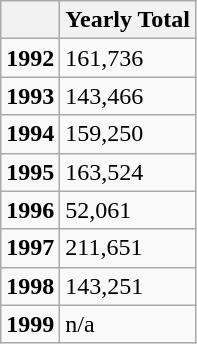<table class="wikitable">
<tr>
<th></th>
<th>Yearly Total</th>
</tr>
<tr>
<td><strong>1992</strong></td>
<td>161,736</td>
</tr>
<tr>
<td><strong>1993</strong></td>
<td>143,466</td>
</tr>
<tr>
<td><strong>1994</strong></td>
<td>159,250</td>
</tr>
<tr>
<td><strong>1995</strong></td>
<td>163,524</td>
</tr>
<tr>
<td><strong>1996</strong></td>
<td>52,061</td>
</tr>
<tr>
<td><strong>1997</strong></td>
<td>211,651</td>
</tr>
<tr>
<td><strong>1998</strong></td>
<td>143,251</td>
</tr>
<tr>
<td><strong>1999</strong></td>
<td>n/a</td>
</tr>
</table>
